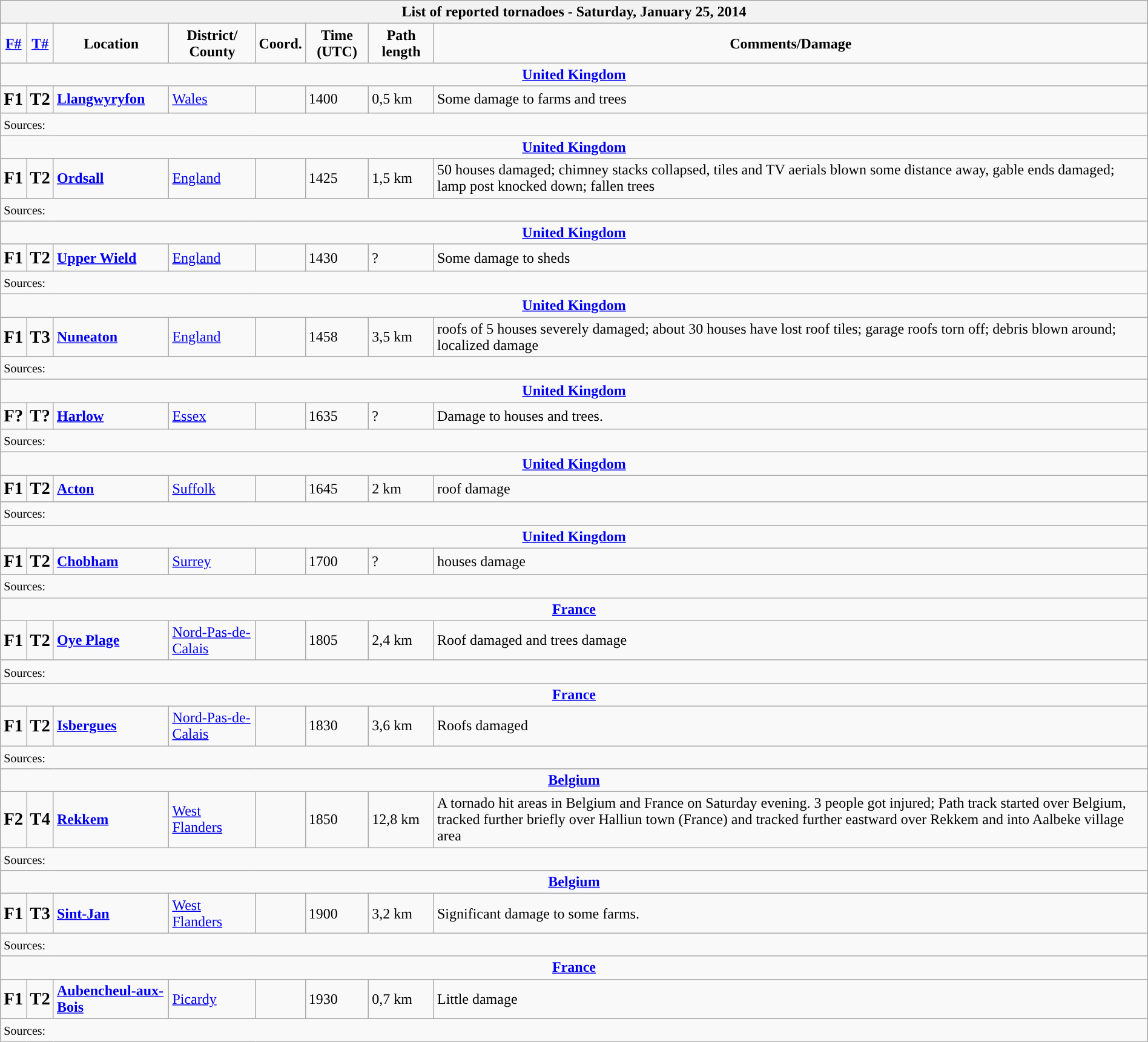<table class="wikitable collapsible" width="100%">
<tr>
<th colspan="8">List of reported tornadoes - Saturday, January 25, 2014</th>
</tr>
<tr>
<td style="text-align: center;"><strong><a href='#'>F#</a></strong></td>
<td style="text-align: center;"><strong><a href='#'>T#</a></strong></td>
<td style="text-align: center;"><strong>Location</strong></td>
<td style="text-align: center;"><strong>District/<br>County</strong></td>
<td style="text-align: center;"><strong>Coord.</strong></td>
<td style="text-align: center;"><strong>Time (UTC)</strong></td>
<td style="text-align: center;"><strong>Path length</strong></td>
<td style="text-align: center;"><strong>Comments/Damage</strong></td>
</tr>
<tr>
<td colspan="8" align=center><strong><a href='#'>United Kingdom</a></strong></td>
</tr>
<tr>
<td><big><strong>F1</strong></big></td>
<td><big><strong>T2</strong></big></td>
<td><strong><a href='#'>Llangwyryfon</a></strong></td>
<td><a href='#'>Wales</a></td>
<td></td>
<td>1400</td>
<td>0,5 km</td>
<td>Some damage to farms and trees</td>
</tr>
<tr>
<td colspan="8"><small>Sources:</small></td>
</tr>
<tr>
<td colspan="8" align=center><strong><a href='#'>United Kingdom</a></strong></td>
</tr>
<tr>
<td><big><strong>F1</strong></big></td>
<td><big><strong>T2</strong></big></td>
<td><strong><a href='#'>Ordsall</a></strong></td>
<td><a href='#'>England</a></td>
<td></td>
<td>1425</td>
<td>1,5 km</td>
<td>50 houses damaged; chimney stacks collapsed, tiles and TV aerials blown some distance away, gable ends damaged; lamp post knocked down; fallen trees</td>
</tr>
<tr>
<td colspan="8"><small>Sources:</small></td>
</tr>
<tr>
<td colspan="8" align=center><strong><a href='#'>United Kingdom</a></strong></td>
</tr>
<tr>
<td><big><strong>F1</strong></big></td>
<td><big><strong>T2</strong></big></td>
<td><strong><a href='#'>Upper Wield</a></strong></td>
<td><a href='#'>England</a></td>
<td></td>
<td>1430</td>
<td>?</td>
<td>Some damage to sheds</td>
</tr>
<tr>
<td colspan="8"><small>Sources:</small></td>
</tr>
<tr>
<td colspan="8" align=center><strong><a href='#'>United Kingdom</a></strong></td>
</tr>
<tr>
<td><big><strong>F1</strong></big></td>
<td><big><strong>T3</strong></big></td>
<td><strong><a href='#'>Nuneaton</a></strong></td>
<td><a href='#'>England</a></td>
<td></td>
<td>1458</td>
<td>3,5 km</td>
<td>roofs of 5 houses severely damaged; about 30 houses have lost roof tiles; garage roofs torn off; debris blown around; localized damage</td>
</tr>
<tr>
<td colspan="8"><small>Sources:</small></td>
</tr>
<tr>
<td colspan="8" align=center><strong><a href='#'>United Kingdom</a></strong></td>
</tr>
<tr>
<td><big><strong>F?</strong></big></td>
<td><big><strong>T?</strong></big></td>
<td><strong><a href='#'>Harlow</a></strong></td>
<td><a href='#'>Essex</a></td>
<td></td>
<td>1635</td>
<td>?</td>
<td>Damage to houses and trees.</td>
</tr>
<tr>
<td colspan="8"><small>Sources:</small></td>
</tr>
<tr>
<td colspan="8" align=center><strong><a href='#'>United Kingdom</a></strong></td>
</tr>
<tr>
<td><big><strong>F1</strong></big></td>
<td><big><strong>T2</strong></big></td>
<td><strong><a href='#'>Acton</a></strong></td>
<td><a href='#'>Suffolk</a></td>
<td></td>
<td>1645</td>
<td>2 km</td>
<td>roof damage</td>
</tr>
<tr>
<td colspan="8"><small>Sources:</small></td>
</tr>
<tr>
<td colspan="8" align=center><strong><a href='#'>United Kingdom</a></strong></td>
</tr>
<tr>
<td><big><strong>F1</strong></big></td>
<td><big><strong>T2</strong></big></td>
<td><strong><a href='#'>Chobham</a></strong></td>
<td><a href='#'>Surrey</a></td>
<td></td>
<td>1700</td>
<td>?</td>
<td>houses damage</td>
</tr>
<tr>
<td colspan="8"><small>Sources:</small></td>
</tr>
<tr>
<td colspan="8" align=center><strong><a href='#'>France</a></strong></td>
</tr>
<tr>
<td><big><strong>F1</strong></big></td>
<td><big><strong>T2</strong></big></td>
<td><strong><a href='#'>Oye Plage</a></strong></td>
<td><a href='#'>Nord-Pas-de-Calais</a></td>
<td></td>
<td>1805</td>
<td>2,4 km</td>
<td>Roof damaged and trees damage</td>
</tr>
<tr>
<td colspan="8"><small>Sources:</small></td>
</tr>
<tr>
<td colspan="8" align=center><strong><a href='#'>France</a></strong></td>
</tr>
<tr>
<td><big><strong>F1</strong></big></td>
<td><big><strong>T2</strong></big></td>
<td><strong><a href='#'>Isbergues</a></strong></td>
<td><a href='#'>Nord-Pas-de-Calais</a></td>
<td></td>
<td>1830</td>
<td>3,6 km</td>
<td>Roofs damaged</td>
</tr>
<tr>
<td colspan="8"><small>Sources:</small></td>
</tr>
<tr>
<td colspan="8" align=center><strong><a href='#'>Belgium</a></strong></td>
</tr>
<tr>
<td><big><strong>F2</strong></big></td>
<td><big><strong>T4</strong></big></td>
<td><strong><a href='#'>Rekkem</a></strong></td>
<td><a href='#'>West Flanders</a></td>
<td></td>
<td>1850</td>
<td>12,8 km</td>
<td>A tornado hit areas in Belgium and France on Saturday evening. 3 people got injured; Path track started over Belgium, tracked further briefly over Halliun town (France) and tracked further eastward over Rekkem and into Aalbeke village area</td>
</tr>
<tr>
<td colspan="8"><small>Sources:</small></td>
</tr>
<tr>
<td colspan="8" align=center><strong><a href='#'>Belgium</a></strong></td>
</tr>
<tr>
<td><big><strong>F1</strong></big></td>
<td><big><strong>T3</strong></big></td>
<td><strong><a href='#'>Sint-Jan</a></strong></td>
<td><a href='#'>West Flanders</a></td>
<td></td>
<td>1900</td>
<td>3,2 km</td>
<td>Significant damage to some farms.</td>
</tr>
<tr>
<td colspan="8"><small>Sources:</small></td>
</tr>
<tr>
<td colspan="8" align=center><strong><a href='#'>France</a></strong></td>
</tr>
<tr>
<td><big><strong>F1</strong></big></td>
<td><big><strong>T2</strong></big></td>
<td><strong><a href='#'>Aubencheul-aux-Bois</a></strong></td>
<td><a href='#'>Picardy</a></td>
<td></td>
<td>1930</td>
<td>0,7 km</td>
<td>Little damage</td>
</tr>
<tr>
<td colspan="8"><small>Sources:</small></td>
</tr>
</table>
